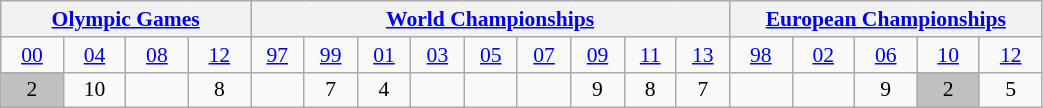<table class="wikitable" width=55% style="font-size:90%; text-align:center;">
<tr>
<th colspan=4 width=24%><a href='#'>Olympic Games</a></th>
<th colspan=9 width=46%><a href='#'>World Championships</a></th>
<th colspan=5 width=30%><a href='#'>European Championships</a></th>
</tr>
<tr>
<td><a href='#'>00</a></td>
<td><a href='#'>04</a></td>
<td><a href='#'>08</a></td>
<td><a href='#'>12</a></td>
<td><a href='#'>97</a></td>
<td><a href='#'>99</a></td>
<td><a href='#'>01</a></td>
<td><a href='#'>03</a></td>
<td><a href='#'>05</a></td>
<td><a href='#'>07</a></td>
<td><a href='#'>09</a></td>
<td><a href='#'>11</a></td>
<td><a href='#'>13</a></td>
<td><a href='#'>98</a></td>
<td><a href='#'>02</a></td>
<td><a href='#'>06</a></td>
<td><a href='#'>10</a></td>
<td><a href='#'>12</a></td>
</tr>
<tr>
<td bgcolor=silver>2</td>
<td>10</td>
<td></td>
<td>8</td>
<td></td>
<td>7</td>
<td>4</td>
<td></td>
<td></td>
<td></td>
<td>9</td>
<td>8</td>
<td>7</td>
<td></td>
<td></td>
<td>9</td>
<td bgcolor=silver>2</td>
<td>5</td>
</tr>
</table>
